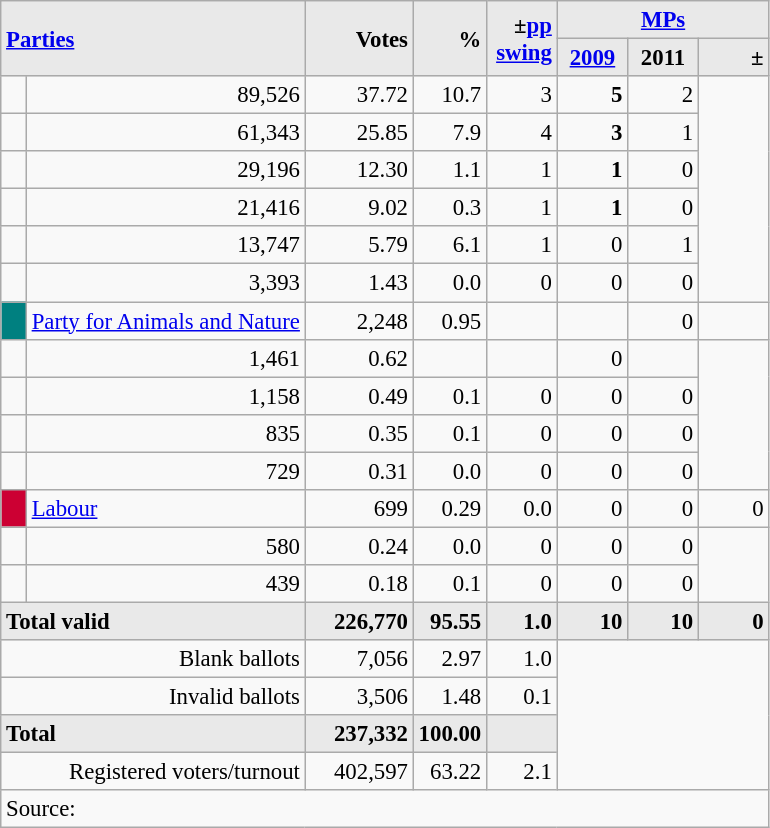<table class="wikitable" style="text-align:right; font-size:95%;">
<tr>
<th rowspan="2" colspan="2" style="background:#e9e9e9; text-align:left;" alignleft><a href='#'>Parties</a></th>
<th rowspan="2" style="background:#e9e9e9; text-align:right;">Votes</th>
<th rowspan="2" style="background:#e9e9e9; text-align:right;">%</th>
<th rowspan="2" style="background:#e9e9e9; text-align:right;">±<a href='#'>pp</a> <a href='#'>swing</a></th>
<th colspan="3" style="background:#e9e9e9; text-align:center;"><a href='#'>MPs</a></th>
</tr>
<tr style="background-color:#E9E9E9">
<th style="background-color:#E9E9E9;text-align:center;"><a href='#'>2009</a></th>
<th style="background-color:#E9E9E9;text-align:center;">2011</th>
<th style="background:#e9e9e9; text-align:right;">±</th>
</tr>
<tr>
<td></td>
<td>89,526</td>
<td>37.72</td>
<td>10.7</td>
<td>3</td>
<td><strong>5</strong></td>
<td>2</td>
</tr>
<tr>
<td></td>
<td>61,343</td>
<td>25.85</td>
<td>7.9</td>
<td>4</td>
<td><strong>3</strong></td>
<td>1</td>
</tr>
<tr>
<td></td>
<td>29,196</td>
<td>12.30</td>
<td>1.1</td>
<td>1</td>
<td><strong>1</strong></td>
<td>0</td>
</tr>
<tr>
<td></td>
<td>21,416</td>
<td>9.02</td>
<td>0.3</td>
<td>1</td>
<td><strong>1</strong></td>
<td>0</td>
</tr>
<tr>
<td></td>
<td>13,747</td>
<td>5.79</td>
<td>6.1</td>
<td>1</td>
<td>0</td>
<td>1</td>
</tr>
<tr>
<td></td>
<td>3,393</td>
<td>1.43</td>
<td>0.0</td>
<td>0</td>
<td>0</td>
<td>0</td>
</tr>
<tr>
<td style="width: 10px" bgcolor="teal" align="center"></td>
<td align="left"><a href='#'>Party for Animals and Nature</a></td>
<td>2,248</td>
<td>0.95</td>
<td></td>
<td></td>
<td>0</td>
<td></td>
</tr>
<tr>
<td></td>
<td>1,461</td>
<td>0.62</td>
<td></td>
<td></td>
<td>0</td>
<td></td>
</tr>
<tr>
<td></td>
<td>1,158</td>
<td>0.49</td>
<td>0.1</td>
<td>0</td>
<td>0</td>
<td>0</td>
</tr>
<tr>
<td></td>
<td>835</td>
<td>0.35</td>
<td>0.1</td>
<td>0</td>
<td>0</td>
<td>0</td>
</tr>
<tr>
<td></td>
<td>729</td>
<td>0.31</td>
<td>0.0</td>
<td>0</td>
<td>0</td>
<td>0</td>
</tr>
<tr>
<td style="width: 10px" bgcolor=#CC0033 align="center"></td>
<td align=left><a href='#'>Labour</a></td>
<td>699</td>
<td>0.29</td>
<td>0.0</td>
<td>0</td>
<td>0</td>
<td>0</td>
</tr>
<tr>
<td></td>
<td>580</td>
<td>0.24</td>
<td>0.0</td>
<td>0</td>
<td>0</td>
<td>0</td>
</tr>
<tr>
<td></td>
<td>439</td>
<td>0.18</td>
<td>0.1</td>
<td>0</td>
<td>0</td>
<td>0</td>
</tr>
<tr>
<td colspan=2 align=left style="background-color:#E9E9E9"><strong>Total valid</strong></td>
<td width="65" align="right" style="background-color:#E9E9E9"><strong>226,770</strong></td>
<td width="40" align="right" style="background-color:#E9E9E9"><strong>95.55</strong></td>
<td width="40" align="right" style="background-color:#E9E9E9"><strong>1.0</strong></td>
<td width="40" align="right" style="background-color:#E9E9E9"><strong>10</strong></td>
<td width="40" align="right" style="background-color:#E9E9E9"><strong>10</strong></td>
<td width="40" align="right" style="background-color:#E9E9E9"><strong>0</strong></td>
</tr>
<tr>
<td colspan=2>Blank ballots</td>
<td>7,056</td>
<td>2.97</td>
<td>1.0</td>
<td colspan=4 rowspan=4></td>
</tr>
<tr>
<td colspan=2>Invalid ballots</td>
<td>3,506</td>
<td>1.48</td>
<td>0.1</td>
</tr>
<tr>
<td colspan=2 align=left style="background-color:#E9E9E9"><strong>Total</strong></td>
<td width="50" align="right" style="background-color:#E9E9E9"><strong>237,332</strong></td>
<td width="40" align="right" style="background-color:#E9E9E9"><strong>100.00</strong></td>
<td width="40" align="right" style="background-color:#E9E9E9"></td>
</tr>
<tr>
<td colspan=2>Registered voters/turnout</td>
<td>402,597</td>
<td>63.22</td>
<td>2.1</td>
</tr>
<tr>
<td colspan=11 align=left>Source: </td>
</tr>
</table>
